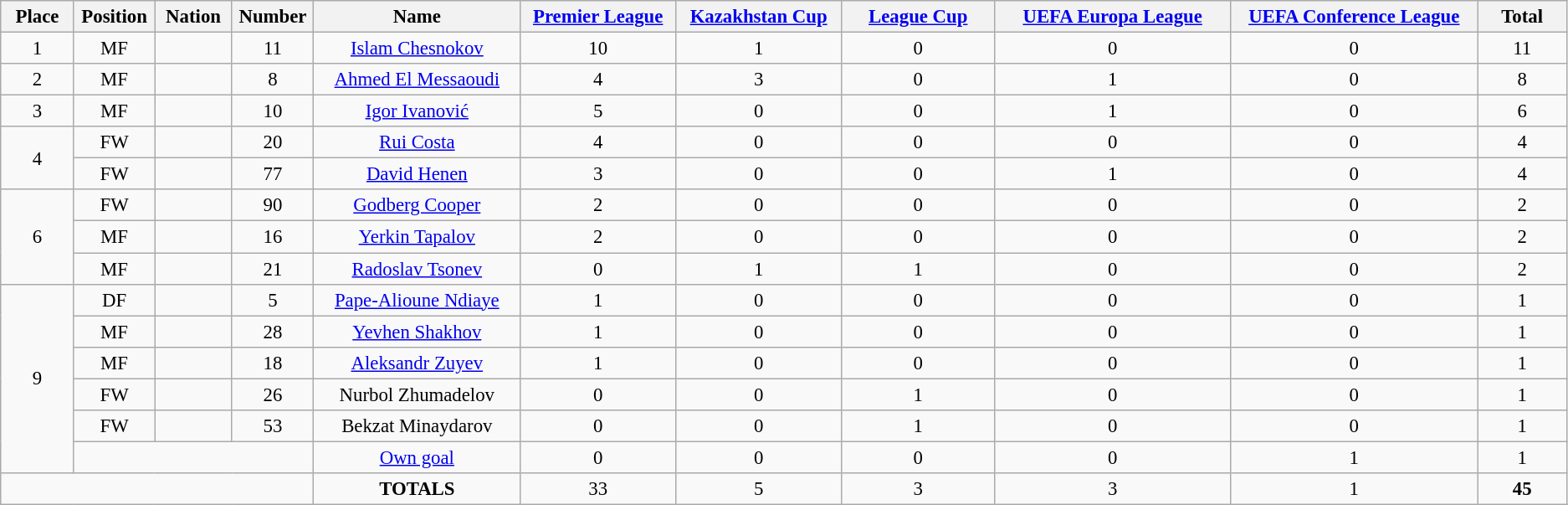<table class="wikitable" style="font-size: 95%; text-align: center;">
<tr>
<th width=60>Place</th>
<th width=60>Position</th>
<th width=60>Nation</th>
<th width=60>Number</th>
<th width=200>Name</th>
<th width=150><a href='#'>Premier League</a></th>
<th width=150><a href='#'>Kazakhstan Cup</a></th>
<th width=150><a href='#'>League Cup</a></th>
<th width=250><a href='#'>UEFA Europa League</a></th>
<th width=250><a href='#'>UEFA Conference League</a></th>
<th width=80>Total</th>
</tr>
<tr>
<td>1</td>
<td>MF</td>
<td></td>
<td>11</td>
<td><a href='#'>Islam Chesnokov</a></td>
<td>10</td>
<td>1</td>
<td>0</td>
<td>0</td>
<td>0</td>
<td>11</td>
</tr>
<tr>
<td>2</td>
<td>MF</td>
<td></td>
<td>8</td>
<td><a href='#'>Ahmed El Messaoudi</a></td>
<td>4</td>
<td>3</td>
<td>0</td>
<td>1</td>
<td>0</td>
<td>8</td>
</tr>
<tr>
<td>3</td>
<td>MF</td>
<td></td>
<td>10</td>
<td><a href='#'>Igor Ivanović</a></td>
<td>5</td>
<td>0</td>
<td>0</td>
<td>1</td>
<td>0</td>
<td>6</td>
</tr>
<tr>
<td rowspan="2">4</td>
<td>FW</td>
<td></td>
<td>20</td>
<td><a href='#'>Rui Costa</a></td>
<td>4</td>
<td>0</td>
<td>0</td>
<td>0</td>
<td>0</td>
<td>4</td>
</tr>
<tr>
<td>FW</td>
<td></td>
<td>77</td>
<td><a href='#'>David Henen</a></td>
<td>3</td>
<td>0</td>
<td>0</td>
<td>1</td>
<td>0</td>
<td>4</td>
</tr>
<tr>
<td rowspan="3">6</td>
<td>FW</td>
<td></td>
<td>90</td>
<td><a href='#'>Godberg Cooper</a></td>
<td>2</td>
<td>0</td>
<td>0</td>
<td>0</td>
<td>0</td>
<td>2</td>
</tr>
<tr>
<td>MF</td>
<td></td>
<td>16</td>
<td><a href='#'>Yerkin Tapalov</a></td>
<td>2</td>
<td>0</td>
<td>0</td>
<td>0</td>
<td>0</td>
<td>2</td>
</tr>
<tr>
<td>MF</td>
<td></td>
<td>21</td>
<td><a href='#'>Radoslav Tsonev</a></td>
<td>0</td>
<td>1</td>
<td>1</td>
<td>0</td>
<td>0</td>
<td>2</td>
</tr>
<tr>
<td rowspan="6">9</td>
<td>DF</td>
<td></td>
<td>5</td>
<td><a href='#'>Pape-Alioune Ndiaye</a></td>
<td>1</td>
<td>0</td>
<td>0</td>
<td>0</td>
<td>0</td>
<td>1</td>
</tr>
<tr>
<td>MF</td>
<td></td>
<td>28</td>
<td><a href='#'>Yevhen Shakhov</a></td>
<td>1</td>
<td>0</td>
<td>0</td>
<td>0</td>
<td>0</td>
<td>1</td>
</tr>
<tr>
<td>MF</td>
<td></td>
<td>18</td>
<td><a href='#'>Aleksandr Zuyev</a></td>
<td>1</td>
<td>0</td>
<td>0</td>
<td>0</td>
<td>0</td>
<td>1</td>
</tr>
<tr>
<td>FW</td>
<td></td>
<td>26</td>
<td>Nurbol Zhumadelov</td>
<td>0</td>
<td>0</td>
<td>1</td>
<td>0</td>
<td>0</td>
<td>1</td>
</tr>
<tr>
<td>FW</td>
<td></td>
<td>53</td>
<td>Bekzat Minaydarov</td>
<td>0</td>
<td>0</td>
<td>1</td>
<td>0</td>
<td>0</td>
<td>1</td>
</tr>
<tr>
<td colspan="3"></td>
<td><a href='#'>Own goal</a></td>
<td>0</td>
<td>0</td>
<td>0</td>
<td>0</td>
<td>1</td>
<td>1</td>
</tr>
<tr>
<td colspan="4"></td>
<td><strong>TOTALS</strong></td>
<td>33</td>
<td>5</td>
<td>3</td>
<td>3</td>
<td>1</td>
<td><strong>45</strong></td>
</tr>
</table>
